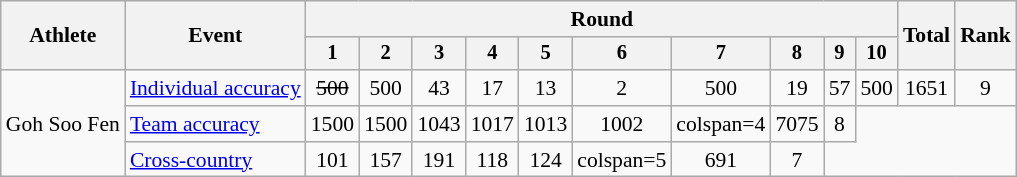<table class=wikitable style=font-size:90%;text-align:center>
<tr>
<th rowspan="2">Athlete</th>
<th rowspan="2">Event</th>
<th colspan=10>Round</th>
<th rowspan=2>Total</th>
<th rowspan=2>Rank</th>
</tr>
<tr style="font-size:95%">
<th>1</th>
<th>2</th>
<th>3</th>
<th>4</th>
<th>5</th>
<th>6</th>
<th>7</th>
<th>8</th>
<th>9</th>
<th>10</th>
</tr>
<tr>
<td align=left rowspan=3>Goh Soo Fen</td>
<td align=left><a href='#'>Individual accuracy</a></td>
<td><s>500</s></td>
<td>500</td>
<td>43</td>
<td>17</td>
<td>13</td>
<td>2</td>
<td>500</td>
<td>19</td>
<td>57</td>
<td>500</td>
<td>1651</td>
<td>9</td>
</tr>
<tr>
<td align=left><a href='#'>Team accuracy</a></td>
<td>1500</td>
<td>1500</td>
<td>1043</td>
<td>1017</td>
<td>1013</td>
<td>1002</td>
<td>colspan=4 </td>
<td>7075</td>
<td>8</td>
</tr>
<tr>
<td align=left><a href='#'>Cross-country</a></td>
<td>101</td>
<td>157</td>
<td>191</td>
<td>118</td>
<td>124</td>
<td>colspan=5 </td>
<td>691</td>
<td>7</td>
</tr>
</table>
